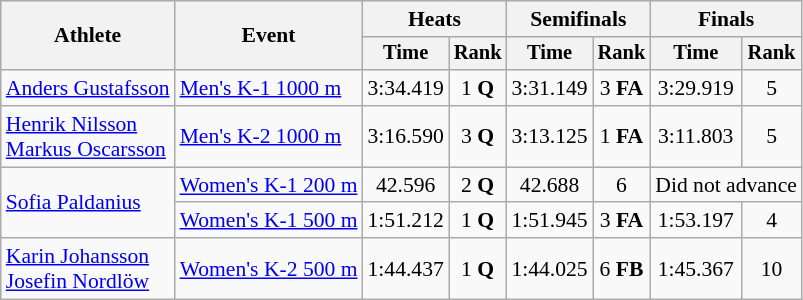<table class="wikitable" style="font-size:90%">
<tr>
<th rowspan="2">Athlete</th>
<th rowspan="2">Event</th>
<th colspan=2>Heats</th>
<th colspan=2>Semifinals</th>
<th colspan=2>Finals</th>
</tr>
<tr style="font-size:95%">
<th>Time</th>
<th>Rank</th>
<th>Time</th>
<th>Rank</th>
<th>Time</th>
<th>Rank</th>
</tr>
<tr align=center>
<td align=left><a href='#'>Anders Gustafsson</a></td>
<td align=left><a href='#'>Men's K-1 1000 m</a></td>
<td>3:34.419</td>
<td>1 <strong>Q</strong></td>
<td>3:31.149</td>
<td>3 <strong>FA</strong></td>
<td>3:29.919</td>
<td>5</td>
</tr>
<tr align=center>
<td align=left><a href='#'>Henrik Nilsson</a><br><a href='#'>Markus Oscarsson</a></td>
<td align=left><a href='#'>Men's K-2 1000 m</a></td>
<td>3:16.590</td>
<td>3 <strong>Q</strong></td>
<td>3:13.125</td>
<td>1 <strong>FA</strong></td>
<td>3:11.803</td>
<td>5</td>
</tr>
<tr align=center>
<td align=left rowspan=2><a href='#'>Sofia Paldanius</a></td>
<td align=left><a href='#'>Women's K-1 200 m</a></td>
<td>42.596</td>
<td>2 <strong>Q</strong></td>
<td>42.688</td>
<td>6</td>
<td colspan=2>Did not advance</td>
</tr>
<tr align=center>
<td align=left><a href='#'>Women's K-1 500 m</a></td>
<td>1:51.212</td>
<td>1 <strong>Q</strong></td>
<td>1:51.945</td>
<td>3 <strong>FA</strong></td>
<td>1:53.197</td>
<td>4</td>
</tr>
<tr align=center>
<td align=left><a href='#'>Karin Johansson</a><br><a href='#'>Josefin Nordlöw</a></td>
<td align=left><a href='#'>Women's K-2 500 m</a></td>
<td>1:44.437</td>
<td>1 <strong>Q</strong></td>
<td>1:44.025</td>
<td>6 <strong>FB</strong></td>
<td>1:45.367</td>
<td>10</td>
</tr>
</table>
